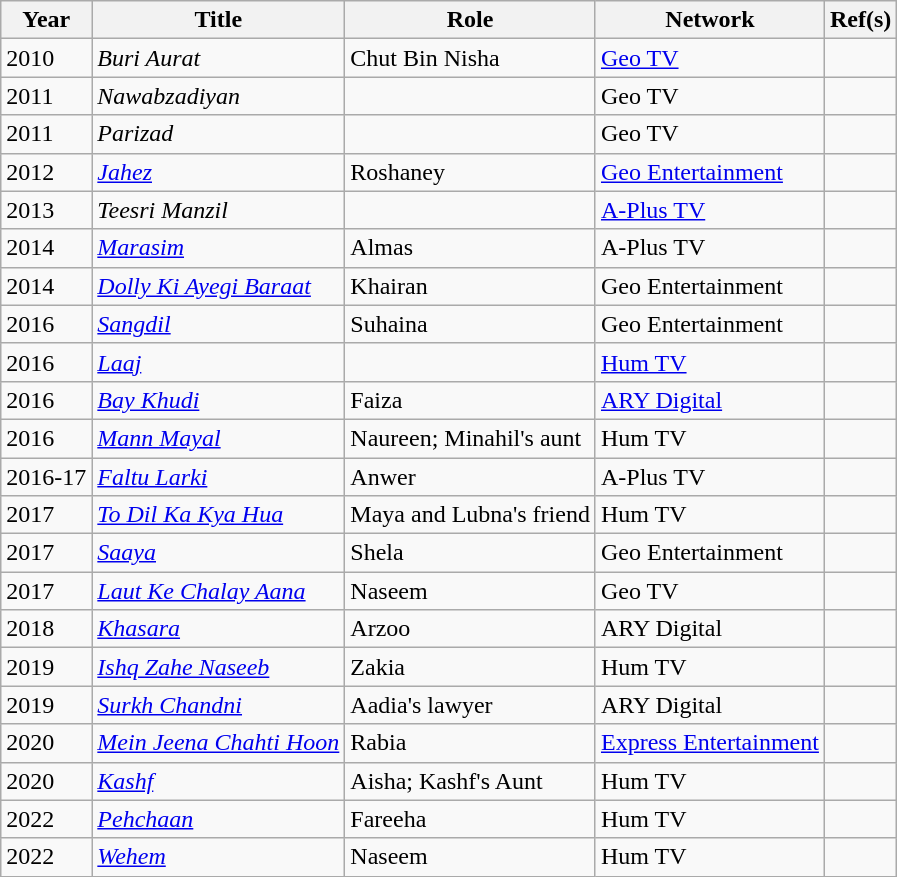<table class="wikitable">
<tr>
<th>Year</th>
<th>Title</th>
<th>Role</th>
<th>Network</th>
<th>Ref(s)</th>
</tr>
<tr>
<td>2010</td>
<td><em>Buri Aurat</em></td>
<td>Chut Bin Nisha</td>
<td><a href='#'>Geo TV</a></td>
<td></td>
</tr>
<tr>
<td>2011</td>
<td><em>Nawabzadiyan</em></td>
<td></td>
<td>Geo TV</td>
<td></td>
</tr>
<tr>
<td>2011</td>
<td><em>Parizad</em></td>
<td></td>
<td>Geo TV</td>
<td></td>
</tr>
<tr>
<td>2012</td>
<td><em><a href='#'>Jahez</a></em></td>
<td>Roshaney</td>
<td><a href='#'>Geo Entertainment</a></td>
<td></td>
</tr>
<tr>
<td>2013</td>
<td><em>Teesri Manzil</em></td>
<td></td>
<td><a href='#'>A-Plus TV</a></td>
<td></td>
</tr>
<tr>
<td>2014</td>
<td><em><a href='#'>Marasim</a></em></td>
<td>Almas</td>
<td>A-Plus TV</td>
<td></td>
</tr>
<tr>
<td>2014</td>
<td><em><a href='#'>Dolly Ki Ayegi Baraat</a></em></td>
<td>Khairan</td>
<td>Geo Entertainment</td>
<td></td>
</tr>
<tr>
<td>2016</td>
<td><em><a href='#'>Sangdil</a></em></td>
<td>Suhaina</td>
<td>Geo Entertainment</td>
<td></td>
</tr>
<tr>
<td>2016</td>
<td><em><a href='#'>Laaj</a></em></td>
<td></td>
<td><a href='#'>Hum TV</a></td>
<td></td>
</tr>
<tr>
<td>2016</td>
<td><em><a href='#'>Bay Khudi</a></em></td>
<td>Faiza</td>
<td><a href='#'>ARY Digital</a></td>
<td></td>
</tr>
<tr>
<td>2016</td>
<td><em><a href='#'>Mann Mayal</a></em></td>
<td>Naureen; Minahil's aunt</td>
<td>Hum TV</td>
<td></td>
</tr>
<tr>
<td>2016-17</td>
<td><em><a href='#'>Faltu Larki</a></em></td>
<td>Anwer</td>
<td>A-Plus TV</td>
<td></td>
</tr>
<tr>
<td>2017</td>
<td><em><a href='#'>To Dil Ka Kya Hua</a></em></td>
<td>Maya and Lubna's friend</td>
<td>Hum TV</td>
<td></td>
</tr>
<tr>
<td>2017</td>
<td><em><a href='#'>Saaya</a></em></td>
<td>Shela</td>
<td>Geo Entertainment</td>
<td></td>
</tr>
<tr>
<td>2017</td>
<td><em><a href='#'>Laut Ke Chalay Aana</a></em></td>
<td>Naseem</td>
<td>Geo TV</td>
<td></td>
</tr>
<tr>
<td>2018</td>
<td><em><a href='#'>Khasara</a></em></td>
<td>Arzoo</td>
<td>ARY Digital</td>
<td></td>
</tr>
<tr>
<td>2019</td>
<td><em><a href='#'>Ishq Zahe Naseeb</a></em></td>
<td>Zakia</td>
<td>Hum TV</td>
<td></td>
</tr>
<tr>
<td>2019</td>
<td><em><a href='#'>Surkh Chandni</a></em></td>
<td>Aadia's lawyer</td>
<td>ARY Digital</td>
<td></td>
</tr>
<tr>
<td>2020</td>
<td><em><a href='#'>Mein Jeena Chahti Hoon</a></em></td>
<td>Rabia</td>
<td><a href='#'>Express Entertainment</a></td>
<td></td>
</tr>
<tr>
<td>2020</td>
<td><em><a href='#'>Kashf</a></em></td>
<td>Aisha; Kashf's Aunt</td>
<td>Hum TV</td>
<td></td>
</tr>
<tr>
<td>2022</td>
<td><em><a href='#'>Pehchaan</a></em></td>
<td>Fareeha</td>
<td>Hum TV</td>
<td></td>
</tr>
<tr>
<td>2022</td>
<td><em><a href='#'>Wehem</a></em></td>
<td>Naseem</td>
<td>Hum TV</td>
<td></td>
</tr>
</table>
